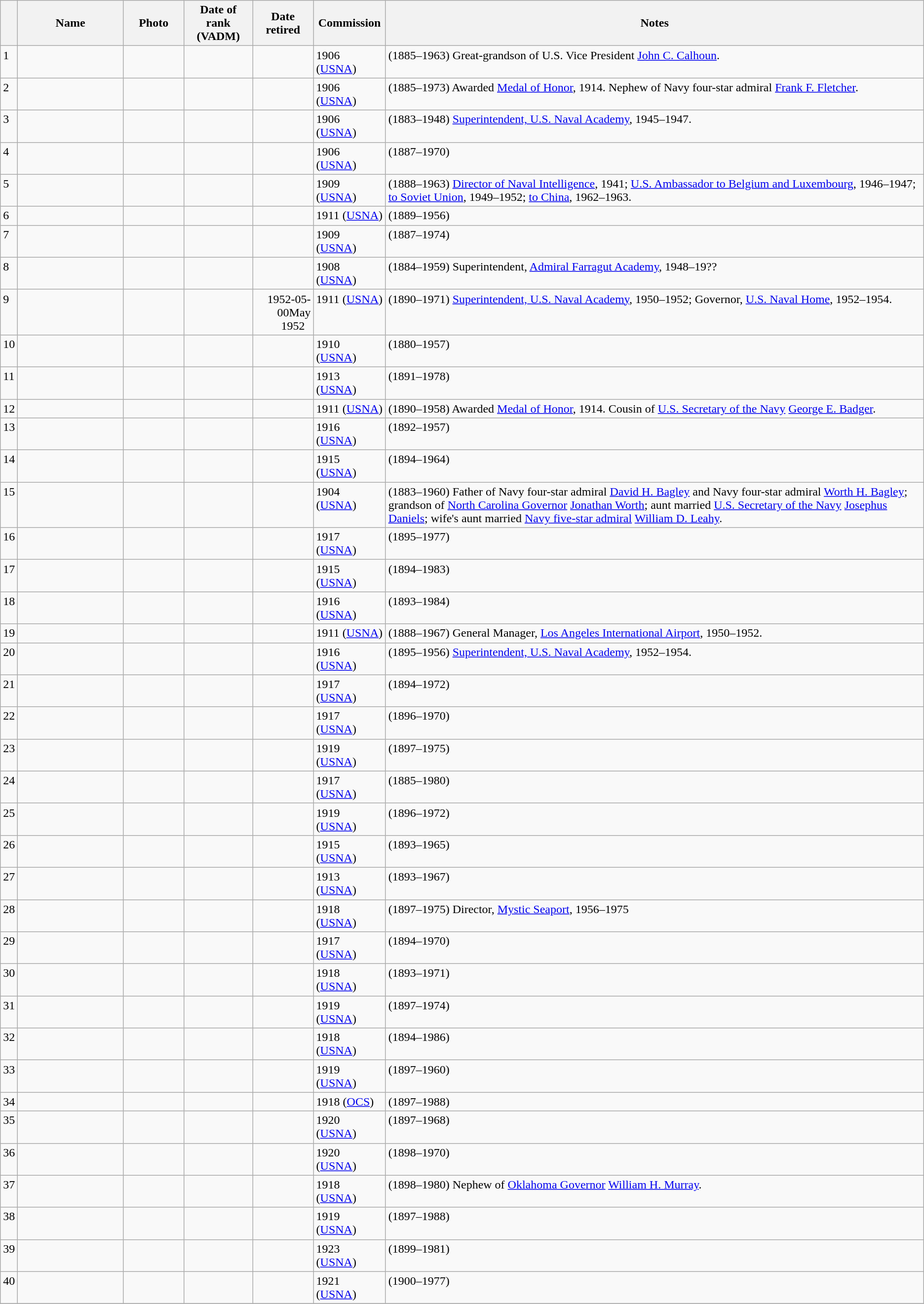<table class="wikitable sortable">
<tr>
<th class="unsortable"></th>
<th width = 135>Name</th>
<th width=75 class="unsortable">Photo</th>
<th width = 85>Date of rank (VADM)</th>
<th width = 75>Date retired</th>
<th width = 90>Commission</th>
<th class="unsortable">Notes</th>
</tr>
<tr valign=top>
<td>1</td>
<td></td>
<td></td>
<td align="right">  </td>
<td align="right">  </td>
<td>1906 (<a href='#'>USNA</a>)</td>
<td>(1885–1963) Great-grandson of U.S. Vice President <a href='#'>John C. Calhoun</a>.</td>
</tr>
<tr valign=top>
<td>2</td>
<td></td>
<td></td>
<td align="right">  </td>
<td align="right">  </td>
<td>1906 (<a href='#'>USNA</a>)</td>
<td>(1885–1973) Awarded <a href='#'>Medal of Honor</a>, 1914. Nephew of Navy four-star admiral <a href='#'>Frank F. Fletcher</a>.</td>
</tr>
<tr valign=top>
<td>3</td>
<td></td>
<td></td>
<td align="right">  </td>
<td align="right">  </td>
<td>1906 (<a href='#'>USNA</a>)</td>
<td>(1883–1948) <a href='#'>Superintendent, U.S. Naval Academy</a>, 1945–1947.</td>
</tr>
<tr valign=top>
<td>4</td>
<td></td>
<td></td>
<td align="right">  </td>
<td align="right">  </td>
<td>1906 (<a href='#'>USNA</a>)</td>
<td>(1887–1970)</td>
</tr>
<tr valign=top>
<td>5</td>
<td></td>
<td></td>
<td align="right">  </td>
<td align="right">  </td>
<td>1909 (<a href='#'>USNA</a>)</td>
<td>(1888–1963) <a href='#'>Director of Naval Intelligence</a>, 1941; <a href='#'>U.S. Ambassador to Belgium and Luxembourg</a>, 1946–1947; <a href='#'>to Soviet Union</a>, 1949–1952; <a href='#'>to China</a>, 1962–1963.</td>
</tr>
<tr valign=top>
<td>6</td>
<td></td>
<td></td>
<td align="right">  </td>
<td align="right">  </td>
<td>1911 (<a href='#'>USNA</a>)</td>
<td>(1889–1956)</td>
</tr>
<tr valign=top>
<td>7</td>
<td></td>
<td></td>
<td align="right">  </td>
<td align="right">  </td>
<td>1909 (<a href='#'>USNA</a>)</td>
<td>(1887–1974)</td>
</tr>
<tr valign=top>
<td>8</td>
<td></td>
<td></td>
<td align="right">  </td>
<td align="right">  </td>
<td>1908 (<a href='#'>USNA</a>)</td>
<td>(1884–1959) Superintendent, <a href='#'>Admiral Farragut Academy</a>, 1948–19??</td>
</tr>
<tr valign=top>
<td>9</td>
<td></td>
<td></td>
<td align="right">  </td>
<td align="right"><span>1952-05-00</span>May 1952  </td>
<td>1911 (<a href='#'>USNA</a>)</td>
<td>(1890–1971) <a href='#'>Superintendent, U.S. Naval Academy</a>, 1950–1952; Governor, <a href='#'>U.S. Naval Home</a>, 1952–1954.</td>
</tr>
<tr valign=top>
<td>10</td>
<td></td>
<td></td>
<td align="right">  </td>
<td align="right">  </td>
<td>1910 (<a href='#'>USNA</a>)</td>
<td>(1880–1957)</td>
</tr>
<tr valign=top>
<td>11</td>
<td></td>
<td></td>
<td align="right">  </td>
<td align="right">  </td>
<td>1913 (<a href='#'>USNA</a>)</td>
<td>(1891–1978)</td>
</tr>
<tr valign=top>
<td>12</td>
<td></td>
<td></td>
<td align="right">  </td>
<td align="right">  </td>
<td>1911 (<a href='#'>USNA</a>)</td>
<td>(1890–1958) Awarded <a href='#'>Medal of Honor</a>, 1914. Cousin of <a href='#'>U.S. Secretary of the Navy</a> <a href='#'>George E. Badger</a>.</td>
</tr>
<tr valign=top>
<td>13</td>
<td></td>
<td></td>
<td align="right">  </td>
<td align="right">  </td>
<td>1916 (<a href='#'>USNA</a>)</td>
<td>(1892–1957)</td>
</tr>
<tr valign=top>
<td>14</td>
<td></td>
<td></td>
<td align="right">  </td>
<td align="right">  </td>
<td>1915 (<a href='#'>USNA</a>)</td>
<td>(1894–1964)</td>
</tr>
<tr valign=top>
<td>15</td>
<td></td>
<td></td>
<td align="right">  </td>
<td align="right">  </td>
<td>1904 (<a href='#'>USNA</a>)</td>
<td>(1883–1960) Father of Navy four-star admiral <a href='#'>David H. Bagley</a> and Navy four-star admiral <a href='#'>Worth H. Bagley</a>; grandson of <a href='#'>North Carolina Governor</a> <a href='#'>Jonathan Worth</a>; aunt married <a href='#'>U.S. Secretary of the Navy</a> <a href='#'>Josephus Daniels</a>; wife's aunt married <a href='#'>Navy five-star admiral</a> <a href='#'>William D. Leahy</a>.</td>
</tr>
<tr valign=top>
<td>16</td>
<td></td>
<td></td>
<td align="right">  </td>
<td align="right">  </td>
<td>1917 (<a href='#'>USNA</a>)</td>
<td>(1895–1977)</td>
</tr>
<tr valign=top>
<td>17</td>
<td></td>
<td></td>
<td align="right">  </td>
<td align="right">  </td>
<td>1915 (<a href='#'>USNA</a>)</td>
<td>(1894–1983)</td>
</tr>
<tr valign=top>
<td>18</td>
<td></td>
<td></td>
<td align="right">  </td>
<td align="right">  </td>
<td>1916 (<a href='#'>USNA</a>)</td>
<td>(1893–1984)</td>
</tr>
<tr valign=top>
<td>19</td>
<td></td>
<td></td>
<td align="right">  </td>
<td align="right">  </td>
<td>1911 (<a href='#'>USNA</a>)</td>
<td>(1888–1967) General Manager, <a href='#'>Los Angeles International Airport</a>, 1950–1952.</td>
</tr>
<tr valign=top>
<td>20</td>
<td></td>
<td></td>
<td align="right">  </td>
<td align="right">  </td>
<td>1916 (<a href='#'>USNA</a>)</td>
<td>(1895–1956) <a href='#'>Superintendent, U.S. Naval Academy</a>, 1952–1954.</td>
</tr>
<tr valign=top>
<td>21</td>
<td></td>
<td></td>
<td align="right">  </td>
<td align="right">  </td>
<td>1917 (<a href='#'>USNA</a>)</td>
<td>(1894–1972)</td>
</tr>
<tr valign=top>
<td>22</td>
<td></td>
<td></td>
<td align="right">  </td>
<td align="right">  </td>
<td>1917 (<a href='#'>USNA</a>)</td>
<td>(1896–1970)</td>
</tr>
<tr valign=top>
<td>23</td>
<td></td>
<td></td>
<td align="right">  </td>
<td align="right">  </td>
<td>1919 (<a href='#'>USNA</a>)</td>
<td>(1897–1975)</td>
</tr>
<tr valign=top>
<td>24</td>
<td></td>
<td></td>
<td align="right">  </td>
<td align="right">  </td>
<td>1917 (<a href='#'>USNA</a>)</td>
<td>(1885–1980)</td>
</tr>
<tr valign=top>
<td>25</td>
<td></td>
<td></td>
<td align="right">  </td>
<td align="right">  </td>
<td>1919 (<a href='#'>USNA</a>)</td>
<td>(1896–1972)</td>
</tr>
<tr valign=top>
<td>26</td>
<td></td>
<td></td>
<td align="right">  </td>
<td align="right">  </td>
<td>1915 (<a href='#'>USNA</a>)</td>
<td>(1893–1965)</td>
</tr>
<tr valign=top>
<td>27</td>
<td></td>
<td></td>
<td align="right">  </td>
<td align="right">  </td>
<td>1913 (<a href='#'>USNA</a>)</td>
<td>(1893–1967)</td>
</tr>
<tr valign=top>
<td>28</td>
<td></td>
<td></td>
<td align="right">  </td>
<td align="right">  </td>
<td>1918 (<a href='#'>USNA</a>)</td>
<td>(1897–1975) Director, <a href='#'>Mystic Seaport</a>, 1956–1975</td>
</tr>
<tr valign=top>
<td>29</td>
<td></td>
<td></td>
<td align="right">  </td>
<td align="right">  </td>
<td>1917 (<a href='#'>USNA</a>)</td>
<td>(1894–1970)</td>
</tr>
<tr valign=top>
<td>30</td>
<td></td>
<td></td>
<td align="right">  </td>
<td align="right">  </td>
<td>1918 (<a href='#'>USNA</a>)</td>
<td>(1893–1971)</td>
</tr>
<tr valign=top>
<td>31</td>
<td></td>
<td></td>
<td align="right">  </td>
<td align="right">  </td>
<td>1919 (<a href='#'>USNA</a>)</td>
<td>(1897–1974)</td>
</tr>
<tr valign=top>
<td>32</td>
<td></td>
<td></td>
<td align="right">  </td>
<td align="right">  </td>
<td>1918 (<a href='#'>USNA</a>)</td>
<td>(1894–1986)</td>
</tr>
<tr valign=top>
<td>33</td>
<td></td>
<td></td>
<td align="right">  </td>
<td align="right">  </td>
<td>1919 (<a href='#'>USNA</a>)</td>
<td>(1897–1960)</td>
</tr>
<tr valign=top>
<td>34</td>
<td></td>
<td></td>
<td align="right">  </td>
<td align="right">  </td>
<td>1918 (<a href='#'>OCS</a>)</td>
<td>(1897–1988)</td>
</tr>
<tr valign=top>
<td>35</td>
<td></td>
<td></td>
<td align="right">  </td>
<td align="right">  </td>
<td>1920 (<a href='#'>USNA</a>)</td>
<td>(1897–1968)</td>
</tr>
<tr valign=top>
<td>36</td>
<td></td>
<td></td>
<td align="right">  </td>
<td align="right">  </td>
<td>1920 (<a href='#'>USNA</a>)</td>
<td>(1898–1970)</td>
</tr>
<tr valign=top>
<td>37</td>
<td></td>
<td></td>
<td align="right">  </td>
<td align="right">  </td>
<td>1918 (<a href='#'>USNA</a>)</td>
<td>(1898–1980) Nephew of <a href='#'>Oklahoma Governor</a> <a href='#'>William H. Murray</a>.</td>
</tr>
<tr valign=top>
<td>38</td>
<td></td>
<td></td>
<td align="right">  </td>
<td align="right">  </td>
<td>1919 (<a href='#'>USNA</a>)</td>
<td>(1897–1988)</td>
</tr>
<tr valign=top>
<td>39</td>
<td></td>
<td></td>
<td align="right">  </td>
<td align="right">  </td>
<td>1923 (<a href='#'>USNA</a>)</td>
<td>(1899–1981)</td>
</tr>
<tr valign=top>
<td>40</td>
<td></td>
<td></td>
<td align="right">  </td>
<td align="right">  </td>
<td>1921 (<a href='#'>USNA</a>)</td>
<td>(1900–1977)</td>
</tr>
<tr>
</tr>
</table>
